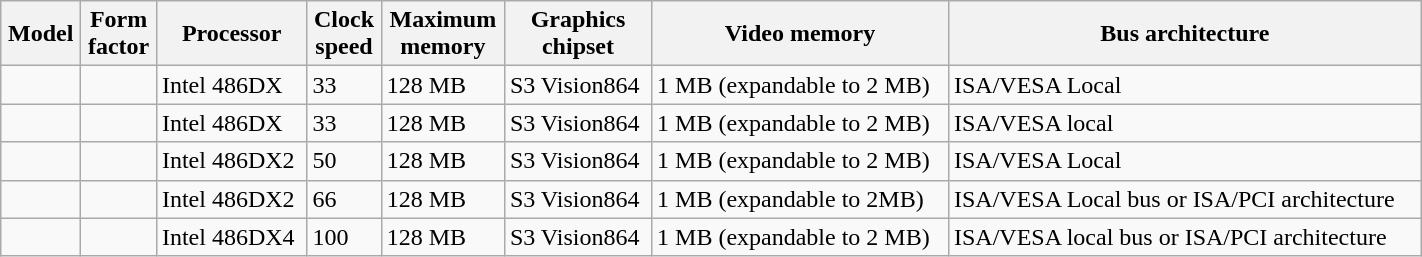<table class="wikitable" style="width:75%;">
<tr>
<th>Model</th>
<th>Form<br>factor</th>
<th>Processor</th>
<th>Clock<br>speed</th>
<th>Maximum<br>memory</th>
<th>Graphics<br>chipset</th>
<th>Video memory</th>
<th>Bus architecture</th>
</tr>
<tr>
<td></td>
<td></td>
<td>Intel 486DX</td>
<td>33</td>
<td>128 MB</td>
<td>S3 Vision864</td>
<td>1 MB (expandable to 2 MB)</td>
<td>ISA/VESA Local</td>
</tr>
<tr>
<td></td>
<td></td>
<td>Intel 486DX</td>
<td>33</td>
<td>128 MB</td>
<td>S3 Vision864</td>
<td>1 MB (expandable to 2 MB)</td>
<td>ISA/VESA local</td>
</tr>
<tr>
<td></td>
<td></td>
<td>Intel 486DX2</td>
<td>50</td>
<td>128 MB</td>
<td>S3 Vision864</td>
<td>1 MB (expandable to 2 MB)</td>
<td>ISA/VESA Local</td>
</tr>
<tr>
<td></td>
<td></td>
<td>Intel 486DX2</td>
<td>66</td>
<td>128 MB</td>
<td>S3 Vision864</td>
<td>1 MB (expandable to 2MB)</td>
<td>ISA/VESA Local bus or ISA/PCI architecture</td>
</tr>
<tr>
<td></td>
<td></td>
<td>Intel 486DX4</td>
<td>100</td>
<td>128 MB</td>
<td>S3 Vision864</td>
<td>1 MB (expandable to 2 MB)</td>
<td>ISA/VESA local bus or ISA/PCI architecture</td>
</tr>
</table>
